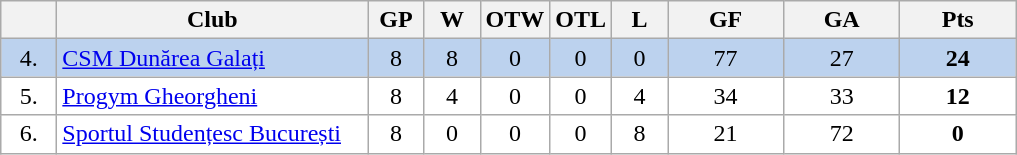<table class="wikitable">
<tr>
<th width="30"></th>
<th width="200">Club</th>
<th width="30">GP</th>
<th width="30">W</th>
<th width="30">OTW</th>
<th width="30">OTL</th>
<th width="30">L</th>
<th width="70">GF</th>
<th width="70">GA</th>
<th width="70">Pts</th>
</tr>
<tr bgcolor="#BCD2EE" align="center">
<td>4.</td>
<td align="left"><a href='#'>CSM Dunărea Galați</a></td>
<td>8</td>
<td>8</td>
<td>0</td>
<td>0</td>
<td>0</td>
<td>77</td>
<td>27</td>
<td><strong>24</strong></td>
</tr>
<tr bgcolor="#FFFFFF" align="center">
<td>5.</td>
<td align="left"><a href='#'>Progym Gheorgheni</a></td>
<td>8</td>
<td>4</td>
<td>0</td>
<td>0</td>
<td>4</td>
<td>34</td>
<td>33</td>
<td><strong>12</strong></td>
</tr>
<tr bgcolor="#FFFFFF" align="center">
<td>6.</td>
<td align="left"><a href='#'>Sportul Studențesc București</a></td>
<td>8</td>
<td>0</td>
<td>0</td>
<td>0</td>
<td>8</td>
<td>21</td>
<td>72</td>
<td><strong>0</strong></td>
</tr>
</table>
